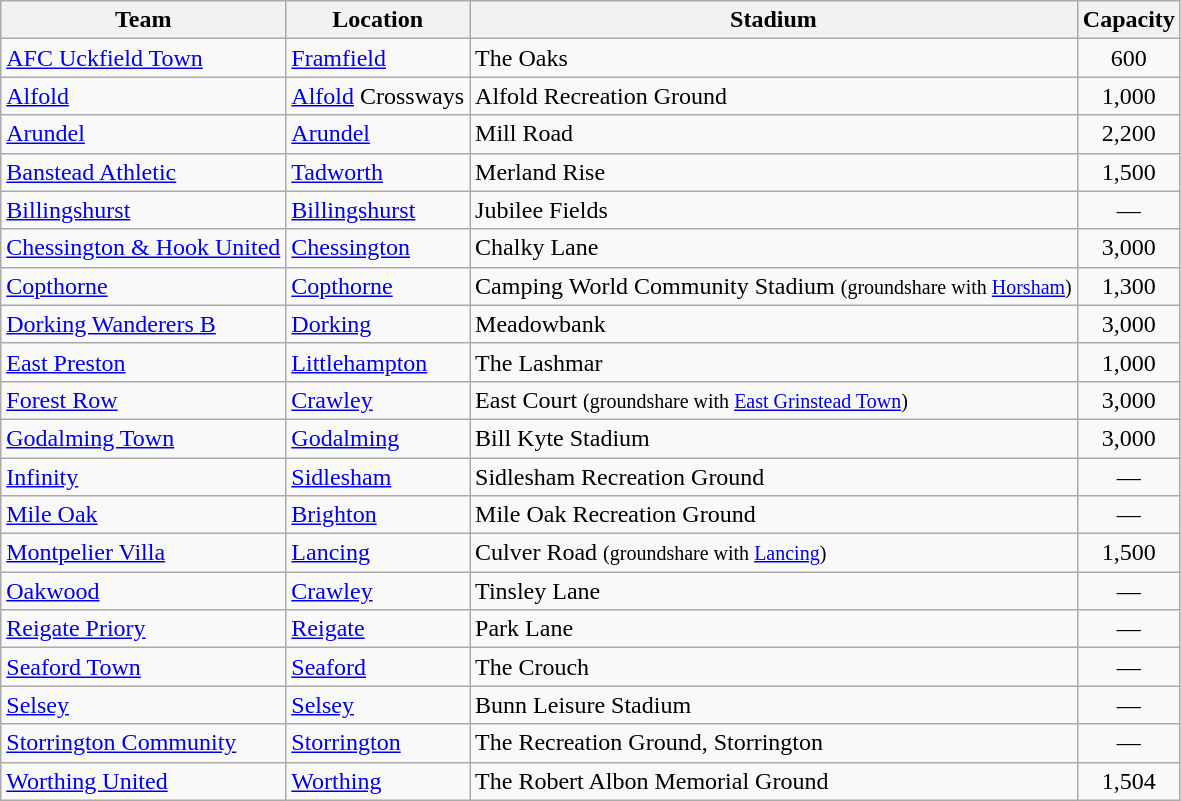<table class="wikitable sortable">
<tr>
<th>Team</th>
<th>Location</th>
<th>Stadium</th>
<th>Capacity</th>
</tr>
<tr>
<td><a href='#'>AFC Uckfield Town</a></td>
<td><a href='#'>Framfield</a></td>
<td>The Oaks</td>
<td align="center">600</td>
</tr>
<tr>
<td><a href='#'>Alfold</a></td>
<td><a href='#'>Alfold</a> Crossways</td>
<td>Alfold Recreation Ground</td>
<td align="center">1,000</td>
</tr>
<tr>
<td><a href='#'>Arundel</a></td>
<td><a href='#'>Arundel</a></td>
<td>Mill Road</td>
<td align="center">2,200</td>
</tr>
<tr>
<td><a href='#'>Banstead Athletic</a></td>
<td><a href='#'>Tadworth</a></td>
<td>Merland Rise</td>
<td align="center">1,500</td>
</tr>
<tr>
<td><a href='#'>Billingshurst</a></td>
<td><a href='#'>Billingshurst</a></td>
<td>Jubilee Fields</td>
<td align="center">—</td>
</tr>
<tr>
<td><a href='#'>Chessington & Hook United</a></td>
<td><a href='#'>Chessington</a></td>
<td>Chalky Lane</td>
<td align="center">3,000</td>
</tr>
<tr>
<td><a href='#'>Copthorne</a></td>
<td><a href='#'>Copthorne</a></td>
<td>Camping World Community Stadium <small>(groundshare with <a href='#'>Horsham</a>)</small></td>
<td align="center">1,300</td>
</tr>
<tr>
<td><a href='#'>Dorking Wanderers B</a></td>
<td><a href='#'>Dorking</a></td>
<td>Meadowbank</td>
<td align="center">3,000</td>
</tr>
<tr>
<td><a href='#'>East Preston</a></td>
<td><a href='#'>Littlehampton</a> </td>
<td>The Lashmar</td>
<td align="center">1,000</td>
</tr>
<tr>
<td><a href='#'>Forest Row</a></td>
<td><a href='#'>Crawley</a> </td>
<td>East Court <small>(groundshare with <a href='#'>East Grinstead Town</a>)</small></td>
<td align="center">3,000</td>
</tr>
<tr>
<td><a href='#'>Godalming Town</a></td>
<td><a href='#'>Godalming</a></td>
<td>Bill Kyte Stadium</td>
<td align="center">3,000</td>
</tr>
<tr>
<td><a href='#'>Infinity</a></td>
<td><a href='#'>Sidlesham</a></td>
<td>Sidlesham Recreation Ground</td>
<td align="center">—</td>
</tr>
<tr>
<td><a href='#'>Mile Oak</a></td>
<td><a href='#'>Brighton</a> </td>
<td>Mile Oak Recreation Ground</td>
<td align="center">—</td>
</tr>
<tr>
<td><a href='#'>Montpelier Villa</a></td>
<td><a href='#'>Lancing</a></td>
<td>Culver Road <small>(groundshare with <a href='#'>Lancing</a>)</small></td>
<td align="center">1,500</td>
</tr>
<tr>
<td><a href='#'>Oakwood</a></td>
<td><a href='#'>Crawley</a> </td>
<td>Tinsley Lane</td>
<td align="center">—</td>
</tr>
<tr>
<td><a href='#'>Reigate Priory</a></td>
<td><a href='#'>Reigate</a></td>
<td>Park Lane</td>
<td align="center">—</td>
</tr>
<tr>
<td><a href='#'>Seaford Town</a></td>
<td><a href='#'>Seaford</a></td>
<td>The Crouch</td>
<td align="center">—</td>
</tr>
<tr>
<td><a href='#'>Selsey</a></td>
<td><a href='#'>Selsey</a></td>
<td>Bunn Leisure Stadium</td>
<td align="center">—</td>
</tr>
<tr>
<td><a href='#'>Storrington Community</a></td>
<td><a href='#'>Storrington</a></td>
<td>The Recreation Ground, Storrington</td>
<td align="center">—</td>
</tr>
<tr>
<td><a href='#'>Worthing United</a></td>
<td><a href='#'>Worthing</a> </td>
<td>The Robert Albon Memorial Ground</td>
<td align="center">1,504</td>
</tr>
</table>
